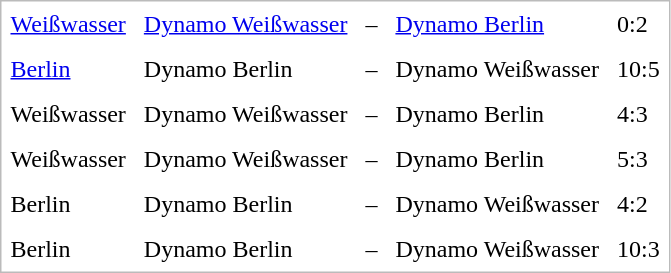<table cellspacing="0" border="0" cellpadding="6" style="border:1px solid #bbb; background-color:#FFFFFF;">
<tr>
<td><a href='#'>Weißwasser</a></td>
<td><a href='#'>Dynamo Weißwasser</a></td>
<td>–</td>
<td><a href='#'>Dynamo Berlin</a></td>
<td>0:2</td>
</tr>
<tr>
<td><a href='#'>Berlin</a></td>
<td>Dynamo Berlin</td>
<td>–</td>
<td>Dynamo Weißwasser</td>
<td>10:5</td>
</tr>
<tr>
<td>Weißwasser</td>
<td>Dynamo Weißwasser</td>
<td>–</td>
<td>Dynamo Berlin</td>
<td>4:3</td>
</tr>
<tr>
<td>Weißwasser</td>
<td>Dynamo Weißwasser</td>
<td>–</td>
<td>Dynamo Berlin</td>
<td>5:3</td>
</tr>
<tr>
<td>Berlin</td>
<td>Dynamo Berlin</td>
<td>–</td>
<td>Dynamo Weißwasser</td>
<td>4:2</td>
</tr>
<tr>
<td>Berlin</td>
<td>Dynamo Berlin</td>
<td>–</td>
<td>Dynamo Weißwasser</td>
<td>10:3</td>
</tr>
</table>
